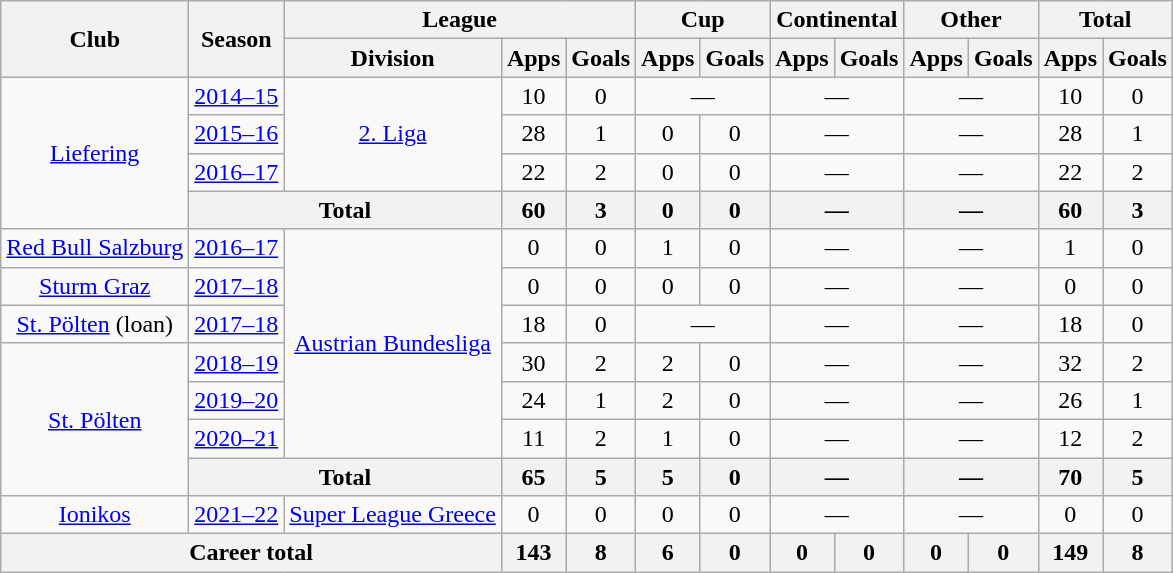<table class="wikitable" style="text-align: center">
<tr>
<th rowspan="2">Club</th>
<th rowspan="2">Season</th>
<th colspan="3">League</th>
<th colspan="2">Cup</th>
<th colspan="2">Continental</th>
<th colspan="2">Other</th>
<th colspan="2">Total</th>
</tr>
<tr>
<th>Division</th>
<th>Apps</th>
<th>Goals</th>
<th>Apps</th>
<th>Goals</th>
<th>Apps</th>
<th>Goals</th>
<th>Apps</th>
<th>Goals</th>
<th>Apps</th>
<th>Goals</th>
</tr>
<tr>
<td rowspan="4"><a href='#'>Liefering</a></td>
<td><a href='#'>2014–15</a></td>
<td rowspan="3"><a href='#'>2. Liga</a></td>
<td>10</td>
<td>0</td>
<td colspan="2">—</td>
<td colspan="2">—</td>
<td colspan="2">—</td>
<td>10</td>
<td>0</td>
</tr>
<tr>
<td><a href='#'>2015–16</a></td>
<td>28</td>
<td>1</td>
<td>0</td>
<td>0</td>
<td colspan="2">—</td>
<td colspan="2">—</td>
<td>28</td>
<td>1</td>
</tr>
<tr>
<td><a href='#'>2016–17</a></td>
<td>22</td>
<td>2</td>
<td>0</td>
<td>0</td>
<td colspan="2">—</td>
<td colspan="2">—</td>
<td>22</td>
<td>2</td>
</tr>
<tr>
<th colspan="2">Total</th>
<th>60</th>
<th>3</th>
<th>0</th>
<th>0</th>
<th colspan="2">—</th>
<th colspan="2">—</th>
<th>60</th>
<th>3</th>
</tr>
<tr>
<td><a href='#'>Red Bull Salzburg</a></td>
<td><a href='#'>2016–17</a></td>
<td rowspan="6"><a href='#'>Austrian Bundesliga</a></td>
<td>0</td>
<td>0</td>
<td>1</td>
<td>0</td>
<td colspan="2">—</td>
<td colspan="2">—</td>
<td>1</td>
<td>0</td>
</tr>
<tr>
<td><a href='#'>Sturm Graz</a></td>
<td><a href='#'>2017–18</a></td>
<td>0</td>
<td>0</td>
<td>0</td>
<td>0</td>
<td colspan="2">—</td>
<td colspan="2">—</td>
<td>0</td>
<td>0</td>
</tr>
<tr>
<td><a href='#'>St. Pölten</a> (loan)</td>
<td><a href='#'>2017–18</a></td>
<td>18</td>
<td>0</td>
<td colspan="2">—</td>
<td colspan="2">—</td>
<td colspan="2">—</td>
<td>18</td>
<td>0</td>
</tr>
<tr>
<td rowspan="4"><a href='#'>St. Pölten</a></td>
<td><a href='#'>2018–19</a></td>
<td>30</td>
<td>2</td>
<td>2</td>
<td>0</td>
<td colspan="2">—</td>
<td colspan="2">—</td>
<td>32</td>
<td>2</td>
</tr>
<tr>
<td><a href='#'>2019–20</a></td>
<td>24</td>
<td>1</td>
<td>2</td>
<td>0</td>
<td colspan="2">—</td>
<td colspan="2">—</td>
<td>26</td>
<td>1</td>
</tr>
<tr>
<td><a href='#'>2020–21</a></td>
<td>11</td>
<td>2</td>
<td>1</td>
<td>0</td>
<td colspan="2">—</td>
<td colspan="2">—</td>
<td>12</td>
<td>2</td>
</tr>
<tr>
<th colspan="2">Total</th>
<th>65</th>
<th>5</th>
<th>5</th>
<th>0</th>
<th colspan="2">—</th>
<th colspan="2">—</th>
<th>70</th>
<th>5</th>
</tr>
<tr>
<td><a href='#'>Ionikos</a></td>
<td><a href='#'>2021–22</a></td>
<td><a href='#'>Super League Greece</a></td>
<td>0</td>
<td>0</td>
<td>0</td>
<td>0</td>
<td colspan="2">—</td>
<td colspan="2">—</td>
<td>0</td>
<td>0</td>
</tr>
<tr>
<th colspan="3">Career total</th>
<th>143</th>
<th>8</th>
<th>6</th>
<th>0</th>
<th>0</th>
<th>0</th>
<th>0</th>
<th>0</th>
<th>149</th>
<th>8</th>
</tr>
</table>
